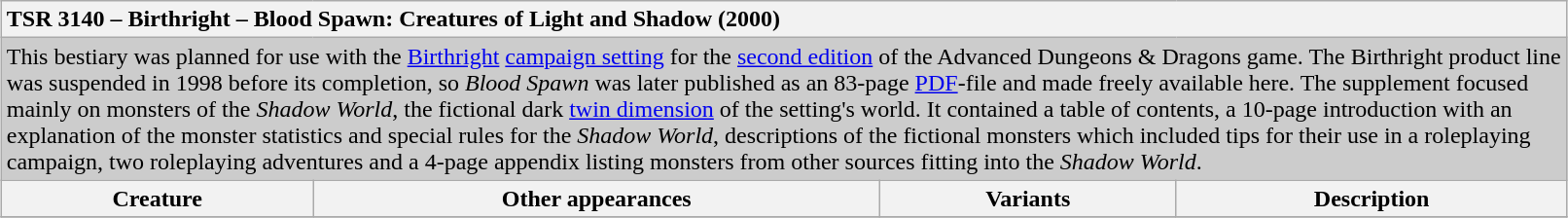<table class="wikitable collapsible" style="margin:15px; width:85%;">
<tr>
<th colspan="5" style="text-align:left">TSR 3140 – Birthright – Blood Spawn: Creatures of Light and Shadow (2000)</th>
</tr>
<tr style="background:#ccc;">
<td colspan="5">This bestiary was planned for use with the <a href='#'>Birthright</a> <a href='#'>campaign setting</a> for the <a href='#'>second edition</a> of the Advanced Dungeons & Dragons game. The Birthright product line was suspended in 1998 before its completion, so <em>Blood Spawn</em> was later published as an 83-page <a href='#'>PDF</a>-file and made freely available here. The supplement focused mainly on monsters of the <em>Shadow World</em>, the fictional dark <a href='#'>twin dimension</a> of the setting's world. It contained a table of contents, a 10-page introduction with an explanation of the monster statistics and special rules for the <em>Shadow World</em>, descriptions of the fictional monsters which included tips for their use in a roleplaying campaign, two roleplaying adventures and a 4-page appendix listing monsters from other sources fitting into the <em>Shadow World</em>.</td>
</tr>
<tr>
<th>Creature</th>
<th>Other appearances</th>
<th>Variants</th>
<th>Description</th>
</tr>
<tr>
</tr>
</table>
